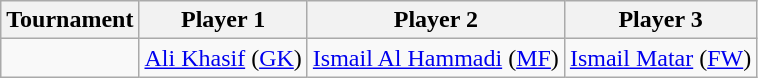<table class="wikitable">
<tr>
<th>Tournament</th>
<th>Player 1</th>
<th>Player 2</th>
<th>Player 3</th>
</tr>
<tr>
<td></td>
<td><a href='#'>Ali Khasif</a> (<a href='#'>GK</a>)</td>
<td><a href='#'>Ismail Al Hammadi</a> (<a href='#'>MF</a>)</td>
<td><a href='#'>Ismail Matar</a> (<a href='#'>FW</a>)</td>
</tr>
</table>
